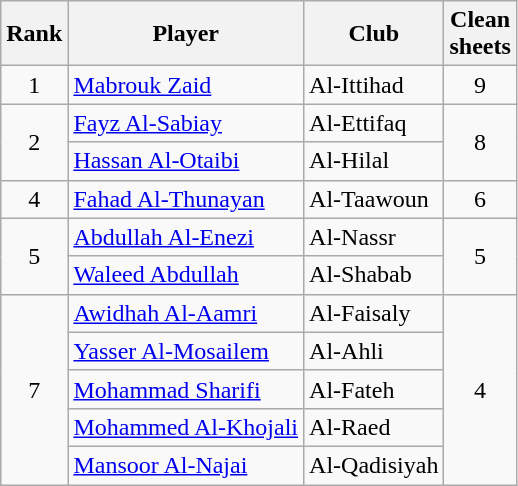<table class="wikitable" style="text-align:center">
<tr>
<th>Rank</th>
<th>Player</th>
<th>Club</th>
<th>Clean<br>sheets</th>
</tr>
<tr>
<td>1</td>
<td align="left"> <a href='#'>Mabrouk Zaid</a></td>
<td align="left">Al-Ittihad</td>
<td>9</td>
</tr>
<tr>
<td rowspan=2>2</td>
<td align="left"> <a href='#'>Fayz Al-Sabiay</a></td>
<td align="left">Al-Ettifaq</td>
<td rowspan=2>8</td>
</tr>
<tr>
<td align="left"> <a href='#'>Hassan Al-Otaibi</a></td>
<td align="left">Al-Hilal</td>
</tr>
<tr>
<td>4</td>
<td align="left"> <a href='#'>Fahad Al-Thunayan</a></td>
<td align="left">Al-Taawoun</td>
<td>6</td>
</tr>
<tr>
<td rowspan=2>5</td>
<td align="left"> <a href='#'>Abdullah Al-Enezi</a></td>
<td align="left">Al-Nassr</td>
<td rowspan=2>5</td>
</tr>
<tr>
<td align="left"> <a href='#'>Waleed Abdullah</a></td>
<td align="left">Al-Shabab</td>
</tr>
<tr>
<td rowspan=5>7</td>
<td align="left"> <a href='#'>Awidhah Al-Aamri</a></td>
<td align="left">Al-Faisaly</td>
<td rowspan=5>4</td>
</tr>
<tr>
<td align="left"> <a href='#'>Yasser Al-Mosailem</a></td>
<td align="left">Al-Ahli</td>
</tr>
<tr>
<td align="left"> <a href='#'>Mohammad Sharifi</a></td>
<td align="left">Al-Fateh</td>
</tr>
<tr>
<td align="left"> <a href='#'>Mohammed Al-Khojali</a></td>
<td align="left">Al-Raed</td>
</tr>
<tr>
<td align="left"> <a href='#'>Mansoor Al-Najai</a></td>
<td align="left">Al-Qadisiyah</td>
</tr>
</table>
